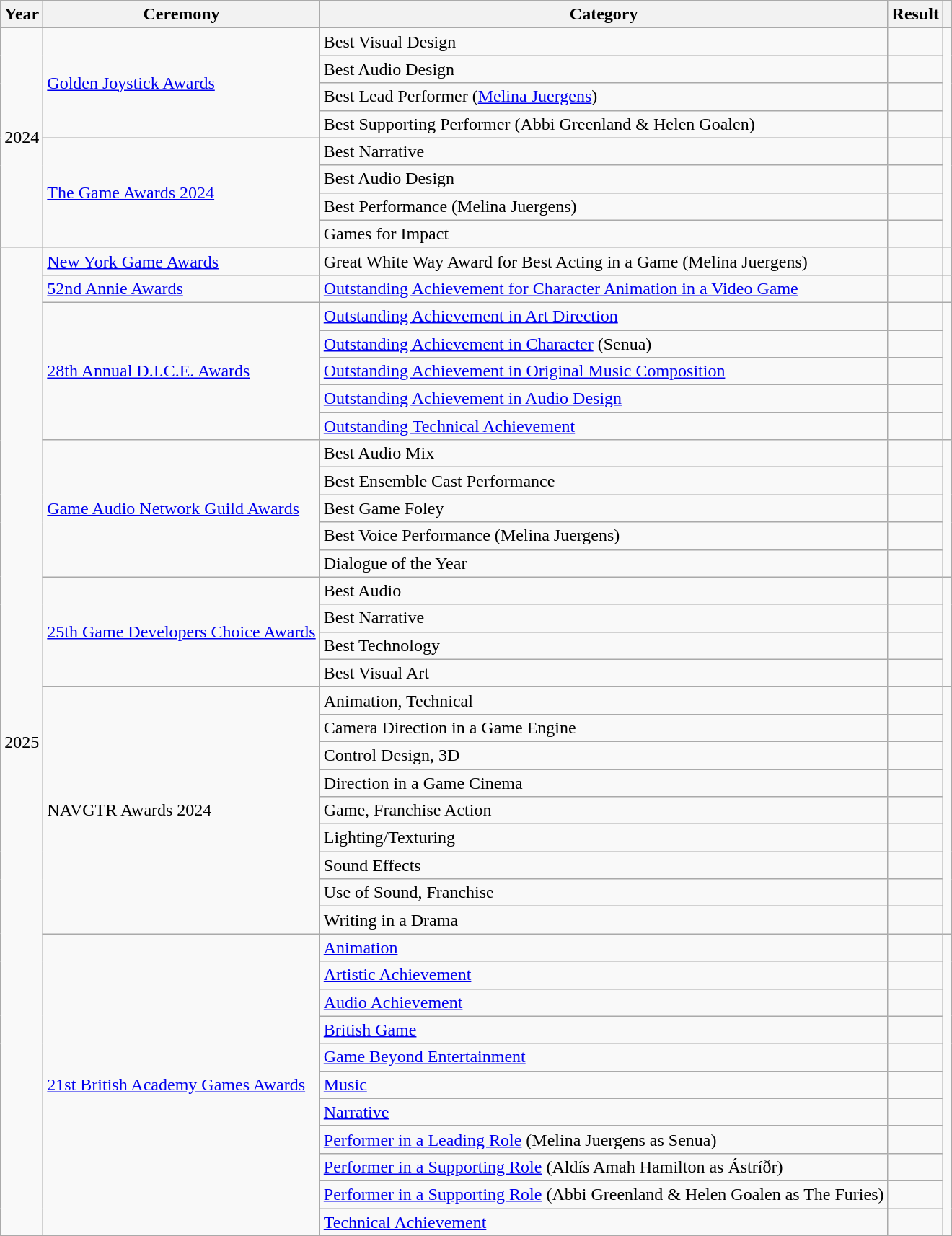<table class="wikitable plainrowheaders sortable" width="auto">
<tr>
<th scope="col">Year</th>
<th scope="col">Ceremony</th>
<th scope="col">Category</th>
<th scope="col">Result</th>
<th scope="col" class="unsortable"></th>
</tr>
<tr>
<td style="text-align:center;" rowspan="8">2024</td>
<td rowspan="4"><a href='#'>Golden Joystick Awards</a></td>
<td>Best Visual Design</td>
<td></td>
<td style="text-align:center;" rowspan="4"></td>
</tr>
<tr>
<td>Best Audio Design</td>
<td></td>
</tr>
<tr>
<td>Best Lead Performer (<a href='#'>Melina Juergens</a>)</td>
<td></td>
</tr>
<tr>
<td>Best Supporting Performer (Abbi Greenland & Helen Goalen)</td>
<td></td>
</tr>
<tr>
<td rowspan="4"><a href='#'>The Game Awards 2024</a></td>
<td>Best Narrative</td>
<td></td>
<td rowspan="4" style="text-align:center;"></td>
</tr>
<tr>
<td>Best Audio Design</td>
<td></td>
</tr>
<tr>
<td>Best Performance (Melina Juergens)</td>
<td></td>
</tr>
<tr>
<td>Games for Impact</td>
<td></td>
</tr>
<tr>
<td rowspan="36" style="text-align:center;">2025</td>
<td><a href='#'>New York Game Awards</a></td>
<td>Great White Way Award for Best Acting in a Game (Melina Juergens)</td>
<td></td>
<td style="text-align:center;"></td>
</tr>
<tr>
<td><a href='#'>52nd Annie Awards</a></td>
<td><a href='#'>Outstanding Achievement for Character Animation in a Video Game</a></td>
<td></td>
<td style="text-align:center;"></td>
</tr>
<tr>
<td rowspan="5"><a href='#'>28th Annual D.I.C.E. Awards</a></td>
<td><a href='#'>Outstanding Achievement in Art Direction</a></td>
<td></td>
<td rowspan="5" style="text-align:center;"></td>
</tr>
<tr>
<td><a href='#'>Outstanding Achievement in Character</a> (Senua)</td>
<td></td>
</tr>
<tr>
<td><a href='#'>Outstanding Achievement in Original Music Composition</a></td>
<td></td>
</tr>
<tr>
<td><a href='#'>Outstanding Achievement in Audio Design</a></td>
<td></td>
</tr>
<tr>
<td><a href='#'>Outstanding Technical Achievement</a></td>
<td></td>
</tr>
<tr>
<td rowspan="5"><a href='#'>Game Audio Network Guild Awards</a></td>
<td>Best Audio Mix</td>
<td></td>
<td rowspan="5" style="text-align:center;"></td>
</tr>
<tr>
<td>Best Ensemble Cast Performance</td>
<td></td>
</tr>
<tr>
<td>Best Game Foley</td>
<td></td>
</tr>
<tr>
<td>Best Voice Performance (Melina Juergens)</td>
<td></td>
</tr>
<tr>
<td>Dialogue of the Year</td>
<td></td>
</tr>
<tr>
<td rowspan="4"><a href='#'>25th Game Developers Choice Awards</a></td>
<td>Best Audio</td>
<td></td>
<td rowspan="4" style="text-align:center;"></td>
</tr>
<tr>
<td>Best Narrative</td>
<td></td>
</tr>
<tr>
<td>Best Technology</td>
<td></td>
</tr>
<tr>
<td>Best Visual Art</td>
<td></td>
</tr>
<tr>
<td rowspan="9">NAVGTR Awards 2024</td>
<td>Animation, Technical</td>
<td></td>
<td align="center" rowspan="9"></td>
</tr>
<tr>
<td>Camera Direction in a Game Engine</td>
<td></td>
</tr>
<tr>
<td>Control Design, 3D</td>
<td></td>
</tr>
<tr>
<td>Direction in a Game Cinema</td>
<td></td>
</tr>
<tr>
<td>Game, Franchise Action</td>
<td></td>
</tr>
<tr>
<td>Lighting/Texturing</td>
<td></td>
</tr>
<tr>
<td>Sound Effects</td>
<td></td>
</tr>
<tr>
<td>Use of Sound, Franchise</td>
<td></td>
</tr>
<tr>
<td>Writing in a Drama</td>
<td></td>
</tr>
<tr>
<td rowspan="11"><a href='#'>21st British Academy Games Awards</a></td>
<td><a href='#'>Animation</a></td>
<td></td>
<td align="center" rowspan="11"></td>
</tr>
<tr>
<td><a href='#'>Artistic Achievement</a></td>
<td></td>
</tr>
<tr>
<td><a href='#'>Audio Achievement</a></td>
<td></td>
</tr>
<tr>
<td><a href='#'>British Game</a></td>
<td></td>
</tr>
<tr>
<td><a href='#'>Game Beyond Entertainment</a></td>
<td></td>
</tr>
<tr>
<td><a href='#'>Music</a></td>
<td></td>
</tr>
<tr>
<td><a href='#'>Narrative</a></td>
<td></td>
</tr>
<tr>
<td><a href='#'>Performer in a Leading Role</a> (Melina Juergens as Senua)</td>
<td></td>
</tr>
<tr>
<td><a href='#'>Performer in a Supporting Role</a> (Aldís Amah Hamilton as Ástríðr)</td>
<td></td>
</tr>
<tr>
<td><a href='#'>Performer in a Supporting Role</a> (Abbi Greenland & Helen Goalen as The Furies)</td>
<td></td>
</tr>
<tr>
<td><a href='#'>Technical Achievement</a></td>
<td></td>
</tr>
<tr>
</tr>
</table>
